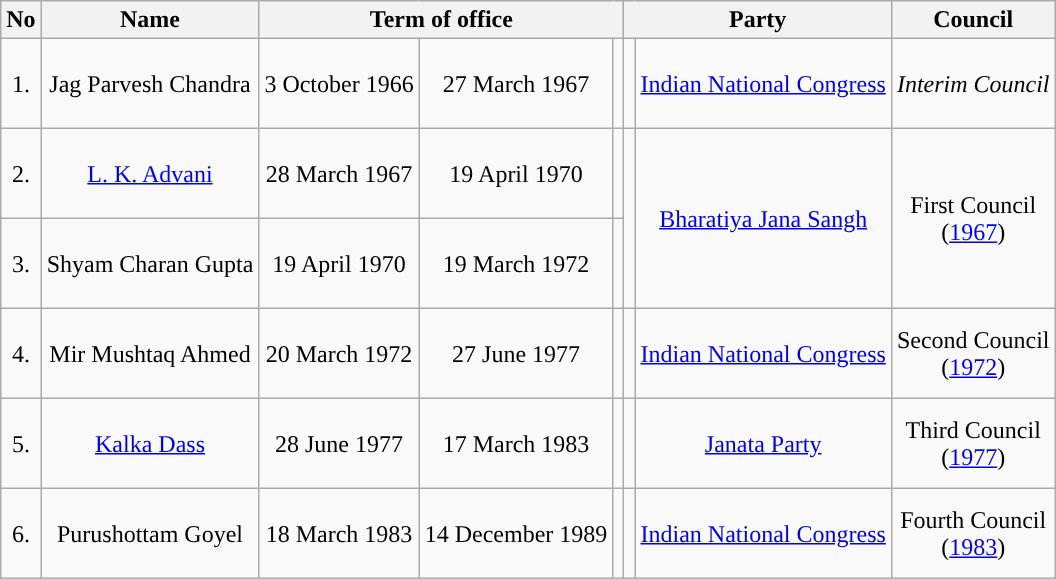<table class="wikitable">
<tr>
<th>No</th>
<th>Name</th>
<th colspan=3>Term of office</th>
<th colspan=2>Party</th>
<th>Council <br> </th>
</tr>
<tr style="text-align:center; height:60px;">
<td>1.</td>
<td>Jag Parvesh Chandra</td>
<td>3 October 1966</td>
<td>27 March 1967</td>
<td></td>
<td></td>
<td><a href='#'>Indian National Congress</a></td>
<td><em>Interim Council</em></td>
</tr>
<tr style="text-align:center; height:60px;">
<td>2.</td>
<td><a href='#'>L. K. Advani</a></td>
<td>28 March 1967</td>
<td>19 April 1970</td>
<td></td>
<td rowspan="2"></td>
<td rowspan = "2"><a href='#'>Bharatiya Jana Sangh</a></td>
<td rowspan = "2">First Council <br>(<a href='#'>1967</a>)</td>
</tr>
<tr style="text-align:center; height:60px;">
<td>3.</td>
<td>Shyam Charan Gupta</td>
<td>19 April 1970</td>
<td>19 March 1972</td>
<td></td>
</tr>
<tr style="text-align:center; height:60px;">
<td>4.</td>
<td>Mir Mushtaq Ahmed</td>
<td>20 March 1972</td>
<td>27 June 1977</td>
<td></td>
<td></td>
<td><a href='#'>Indian National Congress</a></td>
<td>Second Council <br>(<a href='#'>1972</a>)</td>
</tr>
<tr style="text-align:center; height:60px;">
<td>5.</td>
<td><a href='#'>Kalka Dass</a></td>
<td>28 June 1977</td>
<td>17 March 1983</td>
<td></td>
<td></td>
<td><a href='#'>Janata Party</a></td>
<td>Third Council <br>(<a href='#'>1977</a>)</td>
</tr>
<tr style="text-align:center; height:60px;">
<td>6.</td>
<td>Purushottam Goyel</td>
<td>18 March 1983</td>
<td>14 December 1989</td>
<td></td>
<td></td>
<td><a href='#'>Indian National Congress</a></td>
<td>Fourth Council <br>(<a href='#'>1983</a>)</td>
</tr>
</table>
